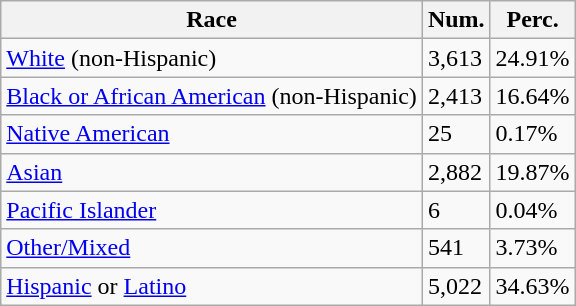<table class="wikitable">
<tr>
<th>Race</th>
<th>Num.</th>
<th>Perc.</th>
</tr>
<tr>
<td><a href='#'>White</a> (non-Hispanic)</td>
<td>3,613</td>
<td>24.91%</td>
</tr>
<tr>
<td><a href='#'>Black or African American</a> (non-Hispanic)</td>
<td>2,413</td>
<td>16.64%</td>
</tr>
<tr>
<td><a href='#'>Native American</a></td>
<td>25</td>
<td>0.17%</td>
</tr>
<tr>
<td><a href='#'>Asian</a></td>
<td>2,882</td>
<td>19.87%</td>
</tr>
<tr>
<td><a href='#'>Pacific Islander</a></td>
<td>6</td>
<td>0.04%</td>
</tr>
<tr>
<td><a href='#'>Other/Mixed</a></td>
<td>541</td>
<td>3.73%</td>
</tr>
<tr>
<td><a href='#'>Hispanic</a> or <a href='#'>Latino</a></td>
<td>5,022</td>
<td>34.63%</td>
</tr>
</table>
